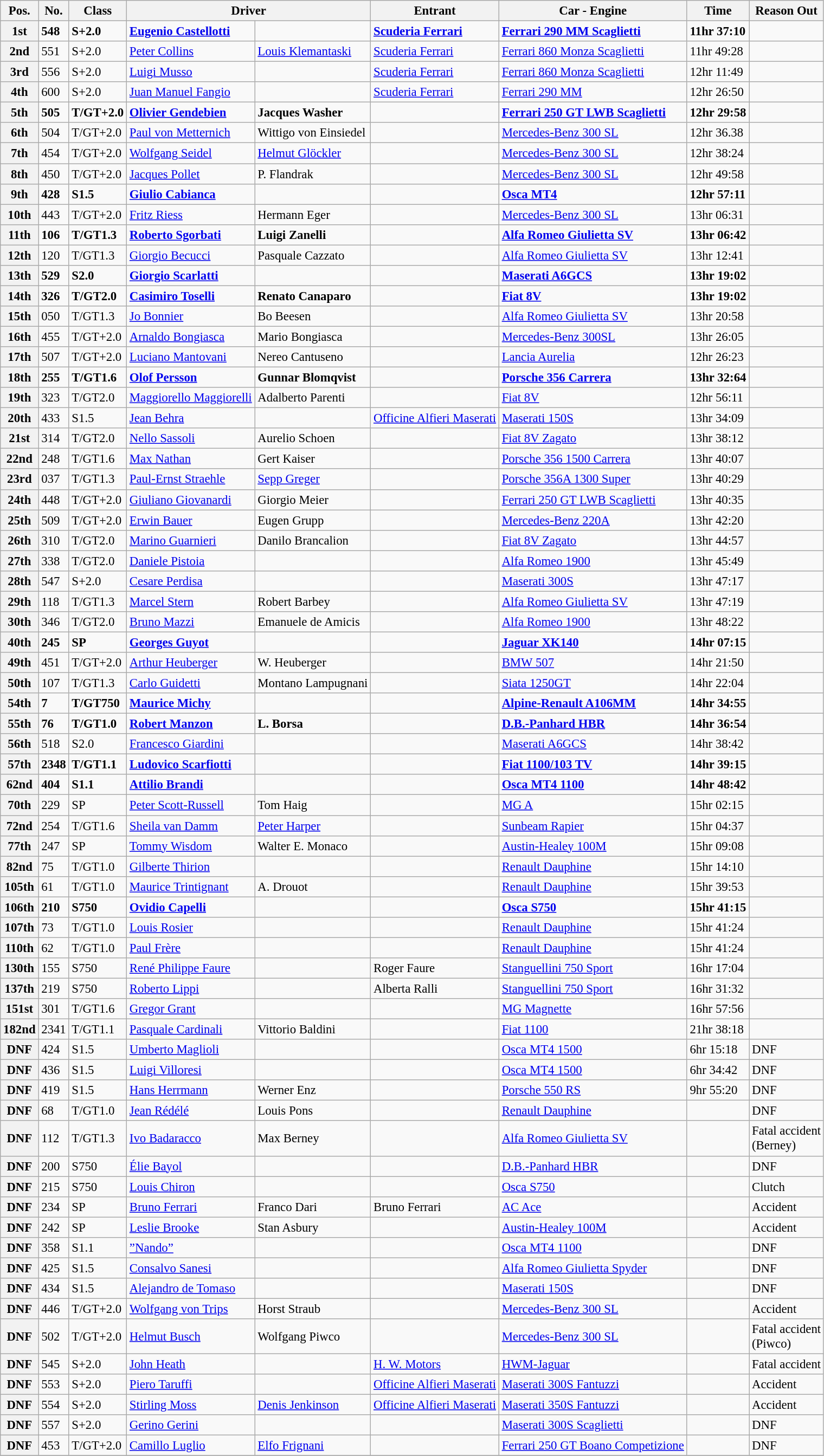<table class="wikitable" style="font-size: 95%">
<tr>
<th>Pos.</th>
<th>No.</th>
<th>Class</th>
<th colspan=2>Driver</th>
<th>Entrant</th>
<th>Car - Engine</th>
<th>Time</th>
<th>Reason Out</th>
</tr>
<tr>
<th><strong>1st</strong></th>
<td><strong>548</strong></td>
<td><strong>S+2.0</strong></td>
<td><strong> <a href='#'>Eugenio Castellotti</a></strong></td>
<td></td>
<td><strong><a href='#'>Scuderia Ferrari</a></strong></td>
<td><strong><a href='#'>Ferrari 290 MM Scaglietti</a></strong></td>
<td><strong>11hr 37:10</strong></td>
<td></td>
</tr>
<tr>
<th>2nd</th>
<td>551</td>
<td>S+2.0</td>
<td> <a href='#'>Peter Collins</a></td>
<td>  <a href='#'>Louis Klemantaski</a></td>
<td><a href='#'>Scuderia Ferrari</a></td>
<td><a href='#'>Ferrari 860 Monza Scaglietti</a></td>
<td>11hr 49:28</td>
<td></td>
</tr>
<tr>
<th>3rd</th>
<td>556</td>
<td>S+2.0</td>
<td> <a href='#'>Luigi Musso</a></td>
<td></td>
<td><a href='#'>Scuderia Ferrari</a></td>
<td><a href='#'>Ferrari 860 Monza Scaglietti</a></td>
<td>12hr 11:49</td>
<td></td>
</tr>
<tr>
<th>4th</th>
<td>600</td>
<td>S+2.0</td>
<td> <a href='#'>Juan Manuel Fangio</a></td>
<td></td>
<td><a href='#'>Scuderia Ferrari</a></td>
<td><a href='#'>Ferrari 290 MM</a></td>
<td>12hr 26:50</td>
<td></td>
</tr>
<tr>
<th><strong>5th</strong></th>
<td><strong>505</strong></td>
<td><strong>T/GT+2.0</strong></td>
<td><strong> <a href='#'>Olivier Gendebien</a></strong></td>
<td><strong> Jacques Washer</strong></td>
<td></td>
<td><strong><a href='#'>Ferrari 250 GT LWB Scaglietti</a></strong></td>
<td><strong>12hr 29:58</strong></td>
<td></td>
</tr>
<tr>
<th>6th</th>
<td>504</td>
<td>T/GT+2.0</td>
<td> <a href='#'>Paul von Metternich</a></td>
<td>  Wittigo von Einsiedel</td>
<td></td>
<td><a href='#'>Mercedes-Benz 300 SL</a></td>
<td>12hr 36.38</td>
<td></td>
</tr>
<tr>
<th>7th</th>
<td>454</td>
<td>T/GT+2.0</td>
<td> <a href='#'>Wolfgang Seidel</a></td>
<td>  <a href='#'>Helmut Glöckler</a></td>
<td></td>
<td><a href='#'>Mercedes-Benz 300 SL</a></td>
<td>12hr 38:24</td>
<td></td>
</tr>
<tr>
<th>8th</th>
<td>450</td>
<td>T/GT+2.0</td>
<td> <a href='#'>Jacques Pollet</a></td>
<td>  P. Flandrak</td>
<td></td>
<td><a href='#'>Mercedes-Benz 300 SL</a></td>
<td>12hr 49:58</td>
<td></td>
</tr>
<tr>
<th><strong>9th</strong></th>
<td><strong>428</strong></td>
<td><strong>S1.5</strong></td>
<td><strong> <a href='#'>Giulio Cabianca</a></strong></td>
<td></td>
<td></td>
<td><strong><a href='#'>Osca MT4</a></strong></td>
<td><strong>12hr 57:11</strong></td>
<td></td>
</tr>
<tr>
<th>10th</th>
<td>443</td>
<td>T/GT+2.0</td>
<td> <a href='#'>Fritz Riess</a></td>
<td> Hermann Eger</td>
<td></td>
<td><a href='#'>Mercedes-Benz 300 SL</a></td>
<td>13hr 06:31</td>
<td></td>
</tr>
<tr>
<th><strong>11th</strong></th>
<td><strong>106</strong></td>
<td><strong>T/GT1.3</strong></td>
<td><strong> <a href='#'>Roberto Sgorbati</a></strong></td>
<td><strong> Luigi Zanelli</strong></td>
<td></td>
<td><strong><a href='#'>Alfa Romeo Giulietta SV</a></strong></td>
<td><strong>13hr 06:42</strong></td>
<td></td>
</tr>
<tr>
<th>12th</th>
<td>120</td>
<td>T/GT1.3</td>
<td> <a href='#'>Giorgio Becucci</a></td>
<td> Pasquale Cazzato</td>
<td></td>
<td><a href='#'>Alfa Romeo Giulietta SV</a></td>
<td>13hr 12:41</td>
<td></td>
</tr>
<tr>
<th><strong>13th</strong></th>
<td><strong>529</strong></td>
<td><strong>S2.0</strong></td>
<td><strong> <a href='#'>Giorgio Scarlatti</a></strong></td>
<td></td>
<td></td>
<td><strong><a href='#'>Maserati A6GCS</a></strong></td>
<td><strong>13hr 19:02</strong></td>
<td></td>
</tr>
<tr>
<th><strong>14th</strong></th>
<td><strong>326</strong></td>
<td><strong>T/GT2.0</strong></td>
<td><strong> <a href='#'>Casimiro Toselli</a></strong></td>
<td><strong> Renato Canaparo</strong></td>
<td></td>
<td><strong><a href='#'>Fiat 8V</a></strong></td>
<td><strong>13hr 19:02</strong></td>
<td></td>
</tr>
<tr>
<th>15th</th>
<td>050</td>
<td>T/GT1.3</td>
<td> <a href='#'>Jo Bonnier</a></td>
<td> Bo Beesen</td>
<td></td>
<td><a href='#'>Alfa Romeo Giulietta SV</a></td>
<td>13hr 20:58</td>
<td></td>
</tr>
<tr>
<th>16th</th>
<td>455</td>
<td>T/GT+2.0</td>
<td> <a href='#'>Arnaldo Bongiasca</a></td>
<td> Mario Bongiasca</td>
<td></td>
<td><a href='#'>Mercedes-Benz 300SL</a></td>
<td>13hr 26:05</td>
<td></td>
</tr>
<tr>
<th>17th</th>
<td>507</td>
<td>T/GT+2.0</td>
<td> <a href='#'>Luciano Mantovani</a></td>
<td> Nereo Cantuseno</td>
<td></td>
<td><a href='#'>Lancia Aurelia</a></td>
<td>12hr 26:23</td>
<td></td>
</tr>
<tr>
<th><strong>18th</strong></th>
<td><strong>255</strong></td>
<td><strong>T/GT1.6</strong></td>
<td><strong> <a href='#'>Olof Persson</a></strong></td>
<td><strong> Gunnar Blomqvist</strong></td>
<td></td>
<td><strong><a href='#'>Porsche 356 Carrera</a> </strong></td>
<td><strong>13hr 32:64</strong></td>
<td></td>
</tr>
<tr>
<th>19th</th>
<td>323</td>
<td>T/GT2.0</td>
<td> <a href='#'>Maggiorello Maggiorelli</a></td>
<td> Adalberto Parenti</td>
<td></td>
<td><a href='#'>Fiat 8V</a></td>
<td>12hr 56:11</td>
<td></td>
</tr>
<tr>
<th>20th</th>
<td>433</td>
<td>S1.5</td>
<td> <a href='#'>Jean Behra</a></td>
<td></td>
<td><a href='#'>Officine Alfieri Maserati</a></td>
<td><a href='#'>Maserati 150S</a></td>
<td>13hr 34:09</td>
<td></td>
</tr>
<tr>
<th>21st</th>
<td>314</td>
<td>T/GT2.0</td>
<td> <a href='#'>Nello Sassoli</a></td>
<td> Aurelio Schoen</td>
<td></td>
<td><a href='#'>Fiat 8V Zagato</a></td>
<td>13hr 38:12</td>
<td></td>
</tr>
<tr>
<th>22nd</th>
<td>248</td>
<td>T/GT1.6</td>
<td> <a href='#'>Max Nathan</a></td>
<td> Gert Kaiser</td>
<td></td>
<td><a href='#'>Porsche 356 1500 Carrera</a></td>
<td>13hr 40:07</td>
<td></td>
</tr>
<tr>
<th>23rd</th>
<td>037</td>
<td>T/GT1.3</td>
<td> <a href='#'>Paul-Ernst Straehle</a></td>
<td> <a href='#'>Sepp Greger</a></td>
<td></td>
<td><a href='#'>Porsche 356A 1300 Super</a></td>
<td>13hr 40:29</td>
<td></td>
</tr>
<tr>
<th>24th</th>
<td>448</td>
<td>T/GT+2.0</td>
<td> <a href='#'>Giuliano Giovanardi</a></td>
<td> Giorgio Meier</td>
<td></td>
<td><a href='#'>Ferrari 250 GT LWB Scaglietti</a></td>
<td>13hr 40:35</td>
<td></td>
</tr>
<tr>
<th>25th</th>
<td>509</td>
<td>T/GT+2.0</td>
<td> <a href='#'>Erwin Bauer</a></td>
<td> Eugen Grupp</td>
<td></td>
<td><a href='#'>Mercedes-Benz 220A</a></td>
<td>13hr 42:20</td>
<td></td>
</tr>
<tr>
<th>26th</th>
<td>310</td>
<td>T/GT2.0</td>
<td> <a href='#'>Marino Guarnieri</a></td>
<td>  Danilo Brancalion</td>
<td></td>
<td><a href='#'>Fiat 8V Zagato</a></td>
<td>13hr 44:57</td>
<td></td>
</tr>
<tr>
<th>27th</th>
<td>338</td>
<td>T/GT2.0</td>
<td> <a href='#'>Daniele Pistoia</a></td>
<td></td>
<td></td>
<td><a href='#'>Alfa Romeo 1900</a></td>
<td>13hr 45:49</td>
<td></td>
</tr>
<tr>
<th>28th</th>
<td>547</td>
<td>S+2.0</td>
<td> <a href='#'>Cesare Perdisa</a></td>
<td></td>
<td></td>
<td><a href='#'>Maserati 300S</a></td>
<td>13hr 47:17</td>
<td></td>
</tr>
<tr>
<th>29th</th>
<td>118</td>
<td>T/GT1.3</td>
<td> <a href='#'>Marcel Stern</a></td>
<td> Robert Barbey</td>
<td></td>
<td><a href='#'>Alfa Romeo Giulietta SV</a></td>
<td>13hr 47:19</td>
<td></td>
</tr>
<tr>
<th>30th</th>
<td>346</td>
<td>T/GT2.0</td>
<td> <a href='#'>Bruno Mazzi</a></td>
<td>  Emanuele de Amicis</td>
<td></td>
<td><a href='#'>Alfa Romeo 1900</a></td>
<td>13hr 48:22</td>
<td></td>
</tr>
<tr>
<th><strong>40th</strong></th>
<td><strong>245</strong></td>
<td><strong>SP</strong></td>
<td><strong> <a href='#'>Georges Guyot</a></strong></td>
<td></td>
<td></td>
<td><strong><a href='#'>Jaguar XK140</a></strong></td>
<td><strong>14hr 07:15</strong></td>
<td></td>
</tr>
<tr>
<th>49th</th>
<td>451</td>
<td>T/GT+2.0</td>
<td> <a href='#'>Arthur Heuberger</a></td>
<td> W. Heuberger</td>
<td></td>
<td><a href='#'>BMW 507</a></td>
<td>14hr 21:50</td>
<td></td>
</tr>
<tr>
<th>50th</th>
<td>107</td>
<td>T/GT1.3</td>
<td> <a href='#'>Carlo Guidetti</a></td>
<td> Montano Lampugnani</td>
<td></td>
<td><a href='#'>Siata 1250GT</a></td>
<td>14hr 22:04</td>
<td></td>
</tr>
<tr>
<th><strong>54th</strong></th>
<td><strong>7</strong></td>
<td><strong>T/GT750</strong></td>
<td><strong> <a href='#'>Maurice Michy</a></strong></td>
<td></td>
<td></td>
<td><strong><a href='#'>Alpine-Renault A106MM</a></strong></td>
<td><strong>14hr 34:55</strong></td>
<td></td>
</tr>
<tr>
<th><strong>55th</strong></th>
<td><strong>76</strong></td>
<td><strong>T/GT1.0</strong></td>
<td><strong> <a href='#'>Robert Manzon</a></strong></td>
<td><strong> L. Borsa</strong></td>
<td></td>
<td><strong><a href='#'>D.B.-Panhard HBR</a></strong></td>
<td><strong>14hr 36:54</strong></td>
<td></td>
</tr>
<tr>
<th>56th</th>
<td>518</td>
<td>S2.0</td>
<td> <a href='#'>Francesco Giardini</a></td>
<td></td>
<td></td>
<td><a href='#'>Maserati A6GCS</a></td>
<td>14hr 38:42</td>
<td></td>
</tr>
<tr>
<th><strong>57th</strong></th>
<td><strong>2348</strong></td>
<td><strong>T/GT1.1</strong></td>
<td><strong> <a href='#'>Ludovico Scarfiotti</a></strong></td>
<td></td>
<td></td>
<td><strong><a href='#'>Fiat 1100/103 TV</a></strong></td>
<td><strong>14hr 39:15</strong></td>
<td></td>
</tr>
<tr>
<th><strong>62nd</strong></th>
<td><strong>404</strong></td>
<td><strong>S1.1</strong></td>
<td><strong> <a href='#'>Attilio Brandi</a></strong></td>
<td></td>
<td></td>
<td><strong><a href='#'>Osca MT4 1100</a></strong></td>
<td><strong>14hr 48:42</strong></td>
<td></td>
</tr>
<tr>
<th>70th</th>
<td>229</td>
<td>SP</td>
<td> <a href='#'>Peter Scott-Russell</a></td>
<td> Tom Haig</td>
<td></td>
<td><a href='#'>MG A</a></td>
<td>15hr 02:15</td>
<td></td>
</tr>
<tr>
<th>72nd</th>
<td>254</td>
<td>T/GT1.6</td>
<td> <a href='#'>Sheila van Damm</a></td>
<td> <a href='#'>Peter Harper</a></td>
<td></td>
<td><a href='#'>Sunbeam Rapier</a></td>
<td>15hr 04:37</td>
<td></td>
</tr>
<tr>
<th>77th</th>
<td>247</td>
<td>SP</td>
<td> <a href='#'>Tommy Wisdom</a></td>
<td> Walter E. Monaco</td>
<td></td>
<td><a href='#'>Austin-Healey 100M</a></td>
<td>15hr 09:08</td>
<td></td>
</tr>
<tr>
<th>82nd</th>
<td>75</td>
<td>T/GT1.0</td>
<td> <a href='#'>Gilberte Thirion</a></td>
<td></td>
<td></td>
<td><a href='#'>Renault Dauphine</a></td>
<td>15hr 14:10</td>
<td></td>
</tr>
<tr>
<th>105th</th>
<td>61</td>
<td>T/GT1.0</td>
<td> <a href='#'>Maurice Trintignant</a></td>
<td> A. Drouot</td>
<td></td>
<td><a href='#'>Renault Dauphine</a></td>
<td>15hr 39:53</td>
<td></td>
</tr>
<tr>
<th><strong>106th</strong></th>
<td><strong>210</strong></td>
<td><strong>S750</strong></td>
<td><strong> <a href='#'>Ovidio Capelli</a></strong></td>
<td></td>
<td></td>
<td><strong><a href='#'>Osca S750</a></strong></td>
<td><strong>15hr 41:15</strong></td>
<td></td>
</tr>
<tr>
<th>107th</th>
<td>73</td>
<td>T/GT1.0</td>
<td> <a href='#'>Louis Rosier</a></td>
<td></td>
<td></td>
<td><a href='#'>Renault Dauphine</a></td>
<td>15hr 41:24</td>
<td></td>
</tr>
<tr>
<th>110th</th>
<td>62</td>
<td>T/GT1.0</td>
<td> <a href='#'>Paul Frère</a></td>
<td></td>
<td></td>
<td><a href='#'>Renault Dauphine</a></td>
<td>15hr 41:24</td>
<td></td>
</tr>
<tr>
<th>130th</th>
<td>155</td>
<td>S750</td>
<td> <a href='#'>René Philippe Faure</a></td>
<td></td>
<td>Roger Faure</td>
<td><a href='#'>Stanguellini 750 Sport</a></td>
<td>16hr 17:04</td>
<td></td>
</tr>
<tr>
<th>137th</th>
<td>219</td>
<td>S750</td>
<td> <a href='#'>Roberto Lippi</a></td>
<td></td>
<td>Alberta Ralli</td>
<td><a href='#'>Stanguellini 750 Sport</a></td>
<td>16hr 31:32</td>
<td></td>
</tr>
<tr>
<th>151st</th>
<td>301</td>
<td>T/GT1.6</td>
<td> <a href='#'>Gregor Grant</a></td>
<td></td>
<td></td>
<td><a href='#'>MG Magnette</a></td>
<td>16hr 57:56</td>
<td></td>
</tr>
<tr>
<th>182nd</th>
<td>2341</td>
<td>T/GT1.1</td>
<td> <a href='#'>Pasquale Cardinali</a></td>
<td> Vittorio Baldini</td>
<td></td>
<td><a href='#'>Fiat 1100</a></td>
<td>21hr 38:18</td>
<td></td>
</tr>
<tr>
<th>DNF</th>
<td>424</td>
<td>S1.5</td>
<td> <a href='#'>Umberto Maglioli</a></td>
<td></td>
<td></td>
<td><a href='#'>Osca MT4 1500</a></td>
<td>6hr 15:18</td>
<td>DNF</td>
</tr>
<tr>
<th>DNF</th>
<td>436</td>
<td>S1.5</td>
<td> <a href='#'>Luigi Villoresi</a></td>
<td></td>
<td></td>
<td><a href='#'>Osca MT4 1500</a></td>
<td>6hr 34:42</td>
<td>DNF </td>
</tr>
<tr>
<th>DNF</th>
<td>419</td>
<td>S1.5</td>
<td> <a href='#'>Hans Herrmann</a></td>
<td> Werner Enz</td>
<td></td>
<td><a href='#'>Porsche 550 RS</a></td>
<td>9hr 55:20</td>
<td>DNF</td>
</tr>
<tr>
<th>DNF</th>
<td>68</td>
<td>T/GT1.0</td>
<td> <a href='#'>Jean Rédélé</a></td>
<td> Louis Pons</td>
<td></td>
<td><a href='#'>Renault Dauphine</a></td>
<td></td>
<td>DNF</td>
</tr>
<tr>
<th>DNF</th>
<td>112</td>
<td>T/GT1.3</td>
<td> <a href='#'>Ivo Badaracco</a></td>
<td> Max Berney</td>
<td></td>
<td><a href='#'>Alfa Romeo Giulietta SV</a></td>
<td></td>
<td>Fatal accident<br>(Berney)</td>
</tr>
<tr>
<th>DNF</th>
<td>200</td>
<td>S750</td>
<td> <a href='#'>Élie Bayol</a></td>
<td></td>
<td></td>
<td><a href='#'>D.B.-Panhard HBR</a></td>
<td></td>
<td>DNF</td>
</tr>
<tr>
<th>DNF</th>
<td>215</td>
<td>S750</td>
<td> <a href='#'>Louis Chiron</a></td>
<td></td>
<td></td>
<td><a href='#'>Osca S750</a></td>
<td></td>
<td>Clutch </td>
</tr>
<tr>
<th>DNF</th>
<td>234</td>
<td>SP</td>
<td> <a href='#'>Bruno Ferrari</a></td>
<td> Franco Dari</td>
<td>Bruno Ferrari</td>
<td><a href='#'>AC Ace</a></td>
<td></td>
<td>Accident</td>
</tr>
<tr>
<th>DNF</th>
<td>242</td>
<td>SP</td>
<td> <a href='#'>Leslie Brooke</a></td>
<td> Stan Asbury</td>
<td></td>
<td><a href='#'>Austin-Healey 100M</a></td>
<td></td>
<td>Accident</td>
</tr>
<tr>
<th>DNF</th>
<td>358</td>
<td>S1.1</td>
<td> <a href='#'>”Nando”</a></td>
<td></td>
<td></td>
<td><a href='#'>Osca MT4 1100</a></td>
<td></td>
<td>DNF</td>
</tr>
<tr>
<th>DNF</th>
<td>425</td>
<td>S1.5</td>
<td> <a href='#'>Consalvo Sanesi</a></td>
<td></td>
<td></td>
<td><a href='#'>Alfa Romeo Giulietta Spyder</a></td>
<td></td>
<td>DNF</td>
</tr>
<tr>
<th>DNF</th>
<td>434</td>
<td>S1.5</td>
<td> <a href='#'>Alejandro de Tomaso</a></td>
<td></td>
<td></td>
<td><a href='#'>Maserati 150S</a></td>
<td></td>
<td>DNF</td>
</tr>
<tr>
<th>DNF</th>
<td>446</td>
<td>T/GT+2.0</td>
<td>  <a href='#'>Wolfgang von Trips</a></td>
<td> Horst Straub</td>
<td></td>
<td><a href='#'>Mercedes-Benz 300 SL</a></td>
<td></td>
<td>Accident</td>
</tr>
<tr>
<th>DNF</th>
<td>502</td>
<td>T/GT+2.0</td>
<td> <a href='#'>Helmut Busch</a></td>
<td> Wolfgang Piwco</td>
<td></td>
<td><a href='#'>Mercedes-Benz 300 SL</a></td>
<td></td>
<td>Fatal accident<br>(Piwco)</td>
</tr>
<tr>
<th>DNF</th>
<td>545</td>
<td>S+2.0</td>
<td> <a href='#'>John Heath</a></td>
<td></td>
<td><a href='#'>H. W. Motors</a></td>
<td><a href='#'>HWM-Jaguar</a></td>
<td></td>
<td>Fatal accident</td>
</tr>
<tr>
<th>DNF</th>
<td>553</td>
<td>S+2.0</td>
<td> <a href='#'>Piero Taruffi</a></td>
<td></td>
<td><a href='#'>Officine Alfieri Maserati</a></td>
<td><a href='#'>Maserati 300S Fantuzzi</a></td>
<td></td>
<td>Accident</td>
</tr>
<tr>
<th>DNF</th>
<td>554</td>
<td>S+2.0</td>
<td> <a href='#'>Stirling Moss</a></td>
<td> <a href='#'>Denis Jenkinson</a></td>
<td><a href='#'>Officine Alfieri Maserati</a></td>
<td><a href='#'>Maserati 350S Fantuzzi</a></td>
<td></td>
<td>Accident </td>
</tr>
<tr>
<th>DNF</th>
<td>557</td>
<td>S+2.0</td>
<td> <a href='#'>Gerino Gerini</a></td>
<td></td>
<td></td>
<td><a href='#'>Maserati 300S Scaglietti</a></td>
<td></td>
<td>DNF</td>
</tr>
<tr>
<th>DNF</th>
<td>453</td>
<td>T/GT+2.0</td>
<td> <a href='#'>Camillo Luglio</a></td>
<td> <a href='#'>Elfo Frignani</a></td>
<td></td>
<td><a href='#'>Ferrari 250 GT Boano Competizione</a></td>
<td></td>
<td>DNF</td>
</tr>
<tr>
</tr>
</table>
